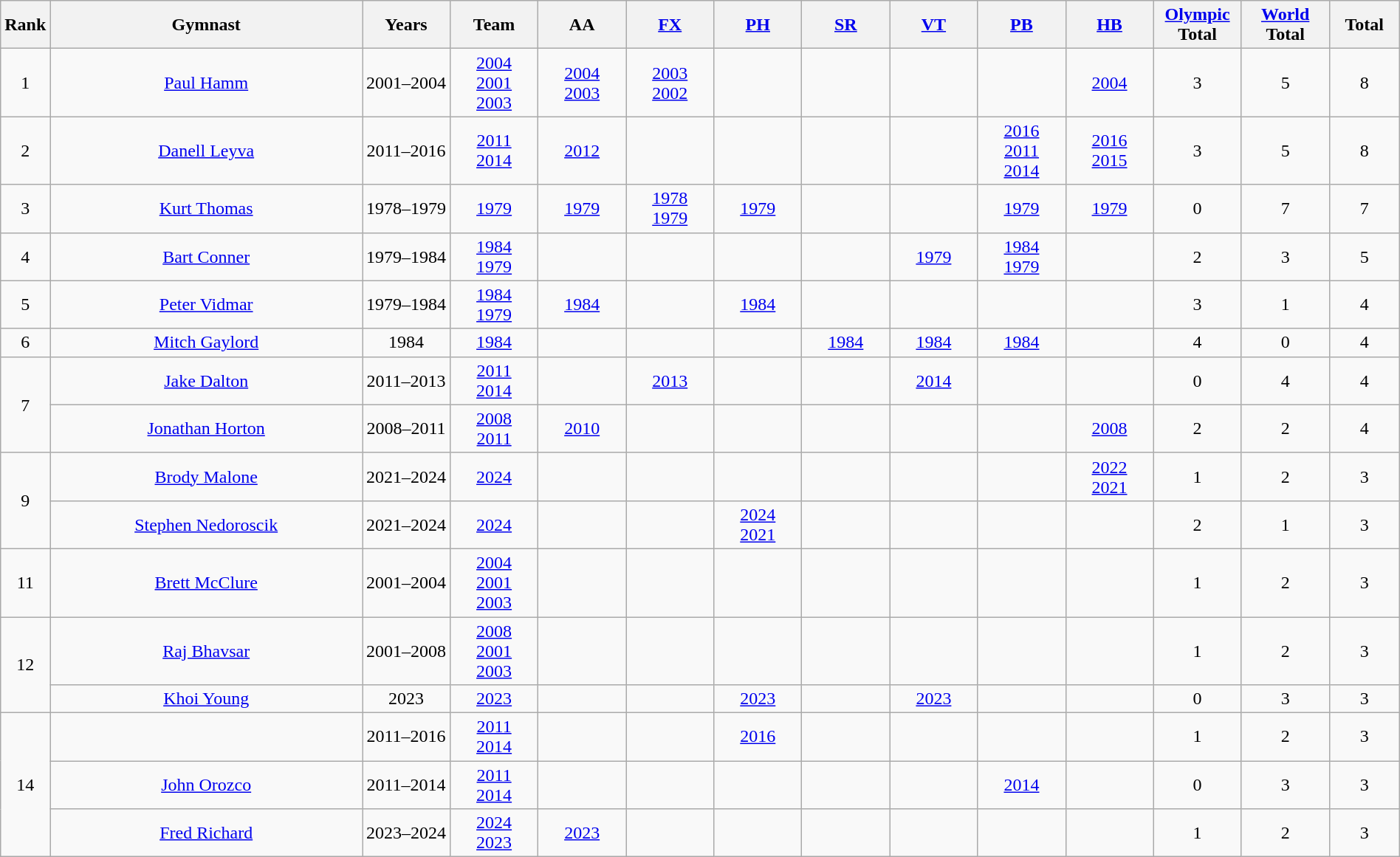<table class="wikitable sortable" width=100% style="text-align:center;">
<tr>
<th style="width:1.8em;">Rank</th>
<th class=unsortable>Gymnast</th>
<th style="width:4.5em;">Years</th>
<th style="width:4.5em;">Team</th>
<th style="width:4.5em;">AA</th>
<th style="width:4.5em;"><a href='#'>FX</a></th>
<th style="width:4.5em;"><a href='#'>PH</a></th>
<th style="width:4.5em;"><a href='#'>SR</a></th>
<th style="width:4.5em;"><a href='#'>VT</a></th>
<th style="width:4.5em;"><a href='#'>PB</a></th>
<th style="width:4.5em;"><a href='#'>HB</a></th>
<th style="width:4.5em;"><a href='#'>Olympic</a> Total</th>
<th style="width:4.5em;"><a href='#'>World</a> Total</th>
<th style="width:3.5em;">Total</th>
</tr>
<tr>
<td>1</td>
<td><a href='#'>Paul Hamm</a></td>
<td>2001–2004</td>
<td> <a href='#'>2004</a><br> <a href='#'>2001</a><br> <a href='#'>2003</a></td>
<td> <a href='#'>2004</a><br> <a href='#'>2003</a></td>
<td> <a href='#'>2003</a><br> <a href='#'>2002</a></td>
<td></td>
<td></td>
<td></td>
<td></td>
<td> <a href='#'>2004</a></td>
<td>3</td>
<td>5</td>
<td>8</td>
</tr>
<tr>
<td>2</td>
<td><a href='#'>Danell Leyva</a></td>
<td>2011–2016</td>
<td> <a href='#'>2011</a><br> <a href='#'>2014</a></td>
<td> <a href='#'>2012</a></td>
<td></td>
<td></td>
<td></td>
<td></td>
<td> <a href='#'>2016</a><br> <a href='#'>2011</a><br> <a href='#'>2014</a></td>
<td> <a href='#'>2016</a><br> <a href='#'>2015</a></td>
<td>3</td>
<td>5</td>
<td>8</td>
</tr>
<tr>
<td>3</td>
<td><a href='#'>Kurt Thomas</a></td>
<td>1978–1979</td>
<td> <a href='#'>1979</a></td>
<td> <a href='#'>1979</a></td>
<td> <a href='#'>1978</a><br> <a href='#'>1979</a></td>
<td> <a href='#'>1979</a></td>
<td></td>
<td></td>
<td> <a href='#'>1979</a></td>
<td> <a href='#'>1979</a></td>
<td>0</td>
<td>7</td>
<td>7</td>
</tr>
<tr>
<td>4</td>
<td><a href='#'>Bart Conner</a></td>
<td>1979–1984</td>
<td> <a href='#'>1984</a><br> <a href='#'>1979</a></td>
<td></td>
<td></td>
<td></td>
<td></td>
<td> <a href='#'>1979</a></td>
<td> <a href='#'>1984</a><br> <a href='#'>1979</a></td>
<td></td>
<td>2</td>
<td>3</td>
<td>5</td>
</tr>
<tr>
<td>5</td>
<td><a href='#'>Peter Vidmar</a></td>
<td>1979–1984</td>
<td> <a href='#'>1984</a><br> <a href='#'>1979</a></td>
<td> <a href='#'>1984</a></td>
<td></td>
<td> <a href='#'>1984</a></td>
<td></td>
<td></td>
<td></td>
<td></td>
<td>3</td>
<td>1</td>
<td>4</td>
</tr>
<tr>
<td>6</td>
<td><a href='#'>Mitch Gaylord</a></td>
<td>1984</td>
<td> <a href='#'>1984</a></td>
<td></td>
<td></td>
<td></td>
<td> <a href='#'>1984</a></td>
<td> <a href='#'>1984</a></td>
<td> <a href='#'>1984</a></td>
<td></td>
<td>4</td>
<td>0</td>
<td>4</td>
</tr>
<tr>
<td rowspan="2">7</td>
<td><a href='#'>Jake Dalton</a></td>
<td>2011–2013</td>
<td> <a href='#'>2011</a><br> <a href='#'>2014</a></td>
<td></td>
<td> <a href='#'>2013</a></td>
<td></td>
<td></td>
<td> <a href='#'>2014</a></td>
<td></td>
<td></td>
<td>0</td>
<td>4</td>
<td>4</td>
</tr>
<tr>
<td><a href='#'>Jonathan Horton</a></td>
<td>2008–2011</td>
<td> <a href='#'>2008</a><br> <a href='#'>2011</a></td>
<td> <a href='#'>2010</a></td>
<td></td>
<td></td>
<td></td>
<td></td>
<td></td>
<td> <a href='#'>2008</a></td>
<td>2</td>
<td>2</td>
<td>4</td>
</tr>
<tr>
<td rowspan="2">9</td>
<td><a href='#'>Brody Malone</a></td>
<td>2021–2024</td>
<td> <a href='#'>2024</a></td>
<td></td>
<td></td>
<td></td>
<td></td>
<td></td>
<td></td>
<td> <a href='#'>2022</a><br> <a href='#'>2021</a></td>
<td>1</td>
<td>2</td>
<td>3</td>
</tr>
<tr>
<td><a href='#'>Stephen Nedoroscik</a></td>
<td>2021–2024</td>
<td> <a href='#'>2024</a></td>
<td></td>
<td></td>
<td> <a href='#'>2024</a><br> <a href='#'>2021</a></td>
<td></td>
<td></td>
<td></td>
<td></td>
<td>2</td>
<td>1</td>
<td>3</td>
</tr>
<tr>
<td>11</td>
<td><a href='#'>Brett McClure</a></td>
<td>2001–2004</td>
<td> <a href='#'>2004</a><br> <a href='#'>2001</a><br> <a href='#'>2003</a></td>
<td></td>
<td></td>
<td></td>
<td></td>
<td></td>
<td></td>
<td></td>
<td>1</td>
<td>2</td>
<td>3</td>
</tr>
<tr>
<td rowspan="2">12</td>
<td><a href='#'>Raj Bhavsar</a></td>
<td>2001–2008</td>
<td> <a href='#'>2008</a><br> <a href='#'>2001</a><br> <a href='#'>2003</a></td>
<td></td>
<td></td>
<td></td>
<td></td>
<td></td>
<td></td>
<td></td>
<td>1</td>
<td>2</td>
<td>3</td>
</tr>
<tr>
<td><a href='#'>Khoi Young</a></td>
<td>2023</td>
<td> <a href='#'>2023</a></td>
<td></td>
<td></td>
<td> <a href='#'>2023</a></td>
<td></td>
<td> <a href='#'>2023</a></td>
<td></td>
<td></td>
<td>0</td>
<td>3</td>
<td>3</td>
</tr>
<tr>
<td rowspan="3">14</td>
<td></td>
<td>2011–2016</td>
<td> <a href='#'>2011</a><br> <a href='#'>2014</a></td>
<td></td>
<td></td>
<td> <a href='#'>2016</a></td>
<td></td>
<td></td>
<td></td>
<td></td>
<td>1</td>
<td>2</td>
<td>3</td>
</tr>
<tr>
<td><a href='#'>John Orozco</a></td>
<td>2011–2014</td>
<td> <a href='#'>2011</a><br> <a href='#'>2014</a></td>
<td></td>
<td></td>
<td></td>
<td></td>
<td></td>
<td> <a href='#'>2014</a></td>
<td></td>
<td>0</td>
<td>3</td>
<td>3</td>
</tr>
<tr>
<td><a href='#'>Fred Richard</a></td>
<td>2023–2024</td>
<td> <a href='#'>2024</a><br> <a href='#'>2023</a></td>
<td> <a href='#'>2023</a></td>
<td></td>
<td></td>
<td></td>
<td></td>
<td></td>
<td></td>
<td>1</td>
<td>2</td>
<td>3</td>
</tr>
</table>
